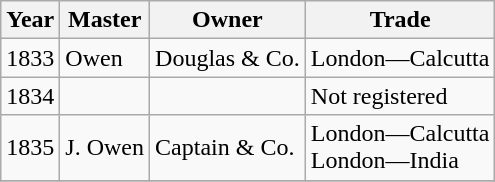<table class="sortable wikitable">
<tr>
<th>Year</th>
<th>Master</th>
<th>Owner</th>
<th>Trade</th>
</tr>
<tr>
<td>1833</td>
<td>Owen</td>
<td>Douglas & Co.</td>
<td>London—Calcutta</td>
</tr>
<tr>
<td>1834</td>
<td></td>
<td></td>
<td>Not registered</td>
</tr>
<tr>
<td>1835</td>
<td>J. Owen</td>
<td>Captain & Co.</td>
<td>London—Calcutta<br>London—India</td>
</tr>
<tr>
</tr>
</table>
